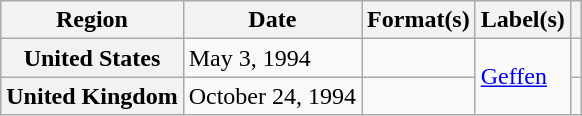<table class="wikitable plainrowheaders">
<tr>
<th scope="col">Region</th>
<th scope="col">Date</th>
<th scope="col">Format(s)</th>
<th scope="col">Label(s)</th>
<th scope="col"></th>
</tr>
<tr>
<th scope="row">United States</th>
<td>May 3, 1994</td>
<td></td>
<td rowspan="2"><a href='#'>Geffen</a></td>
<td></td>
</tr>
<tr>
<th scope="row">United Kingdom</th>
<td>October 24, 1994</td>
<td></td>
<td></td>
</tr>
</table>
